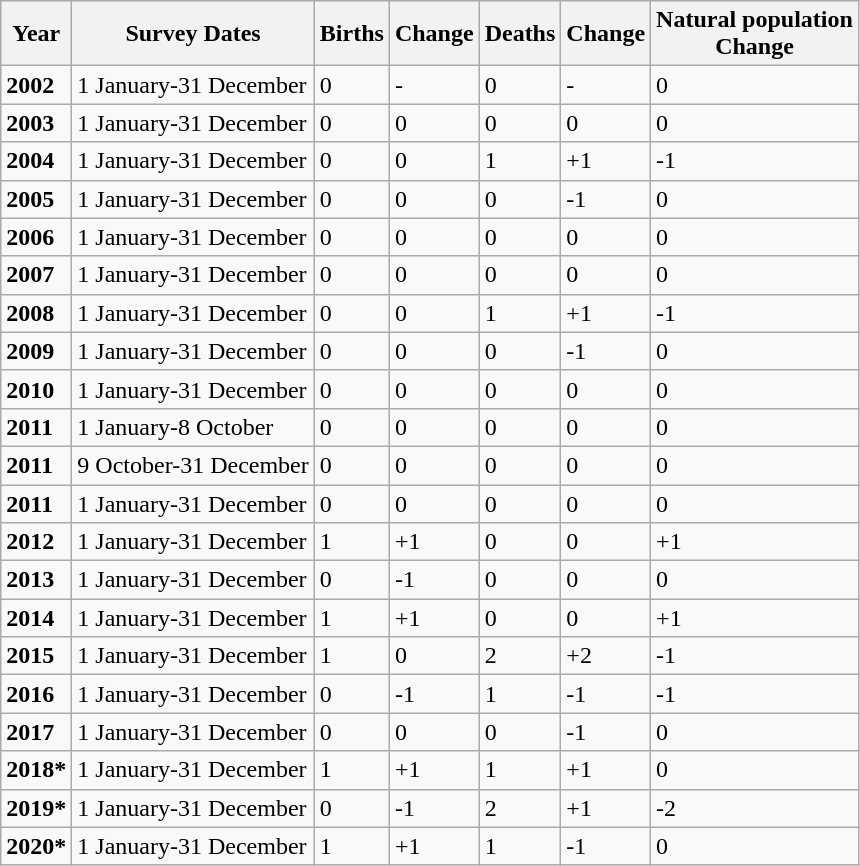<table class="wikitable sortable mw-collapsible">
<tr>
<th>Year</th>
<th>Survey Dates</th>
<th>Births</th>
<th>Change</th>
<th>Deaths</th>
<th>Change</th>
<th>Natural population<br>Change</th>
</tr>
<tr>
<td><strong>2002</strong></td>
<td>1 January-31 December</td>
<td>0</td>
<td>-</td>
<td>0</td>
<td>-</td>
<td>0</td>
</tr>
<tr>
<td><strong>2003</strong></td>
<td>1 January-31 December</td>
<td>0</td>
<td>0</td>
<td>0</td>
<td>0</td>
<td>0</td>
</tr>
<tr>
<td><strong>2004</strong></td>
<td>1 January-31 December</td>
<td>0</td>
<td>0</td>
<td>1</td>
<td>+1</td>
<td>-1</td>
</tr>
<tr>
<td><strong>2005</strong></td>
<td>1 January-31 December</td>
<td>0</td>
<td>0</td>
<td>0</td>
<td>-1</td>
<td>0</td>
</tr>
<tr>
<td><strong>2006</strong></td>
<td>1 January-31 December</td>
<td>0</td>
<td>0</td>
<td>0</td>
<td>0</td>
<td>0</td>
</tr>
<tr>
<td><strong>2007</strong></td>
<td>1 January-31 December</td>
<td>0</td>
<td>0</td>
<td>0</td>
<td>0</td>
<td>0</td>
</tr>
<tr>
<td><strong>2008</strong></td>
<td>1 January-31 December</td>
<td>0</td>
<td>0</td>
<td>1</td>
<td>+1</td>
<td>-1</td>
</tr>
<tr>
<td><strong>2009</strong></td>
<td>1 January-31 December</td>
<td>0</td>
<td>0</td>
<td>0</td>
<td>-1</td>
<td>0</td>
</tr>
<tr>
<td><strong>2010</strong></td>
<td>1 January-31 December</td>
<td>0</td>
<td>0</td>
<td>0</td>
<td>0</td>
<td>0</td>
</tr>
<tr>
<td><strong>2011</strong></td>
<td>1 January-8 October</td>
<td>0</td>
<td>0</td>
<td>0</td>
<td>0</td>
<td>0</td>
</tr>
<tr>
<td><strong>2011</strong></td>
<td>9 October-31 December</td>
<td>0</td>
<td>0</td>
<td>0</td>
<td>0</td>
<td>0</td>
</tr>
<tr>
<td><strong>2011</strong></td>
<td>1 January-31 December</td>
<td>0</td>
<td>0</td>
<td>0</td>
<td>0</td>
<td>0</td>
</tr>
<tr>
<td><strong>2012</strong></td>
<td>1 January-31 December</td>
<td>1</td>
<td>+1</td>
<td>0</td>
<td>0</td>
<td>+1</td>
</tr>
<tr>
<td><strong>2013</strong></td>
<td>1 January-31 December</td>
<td>0</td>
<td>-1</td>
<td>0</td>
<td>0</td>
<td>0</td>
</tr>
<tr>
<td><strong>2014</strong></td>
<td>1 January-31 December</td>
<td>1</td>
<td>+1</td>
<td>0</td>
<td>0</td>
<td>+1</td>
</tr>
<tr>
<td><strong>2015</strong></td>
<td>1 January-31 December</td>
<td>1</td>
<td>0</td>
<td>2</td>
<td>+2</td>
<td>-1</td>
</tr>
<tr>
<td><strong>2016</strong></td>
<td>1 January-31 December</td>
<td>0</td>
<td>-1</td>
<td>1</td>
<td>-1</td>
<td>-1</td>
</tr>
<tr>
<td><strong>2017</strong></td>
<td>1 January-31 December</td>
<td>0</td>
<td>0</td>
<td>0</td>
<td>-1</td>
<td>0</td>
</tr>
<tr>
<td><strong>2018*</strong></td>
<td>1 January-31 December</td>
<td>1</td>
<td>+1</td>
<td>1</td>
<td>+1</td>
<td>0</td>
</tr>
<tr>
<td><strong>2019*</strong></td>
<td>1 January-31 December</td>
<td>0</td>
<td>-1</td>
<td>2</td>
<td>+1</td>
<td>-2</td>
</tr>
<tr>
<td><strong>2020*</strong></td>
<td>1 January-31 December</td>
<td>1</td>
<td>+1</td>
<td>1</td>
<td>-1</td>
<td>0</td>
</tr>
</table>
